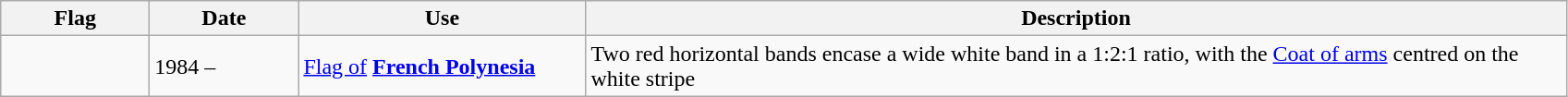<table class="wikitable" style="background:#FFFFF">
<tr>
<th style="width:100px">Flag</th>
<th style="width:100px">Date</th>
<th style="width:200px">Use</th>
<th style="width:700px">Description</th>
</tr>
<tr>
<td></td>
<td>1984 –</td>
<td><a href='#'>Flag of</a> <strong><a href='#'>French Polynesia</a></strong></td>
<td>Two red horizontal bands encase a wide white band in a 1:2:1 ratio, with the <a href='#'>Coat of arms</a> centred on the white stripe</td>
</tr>
</table>
